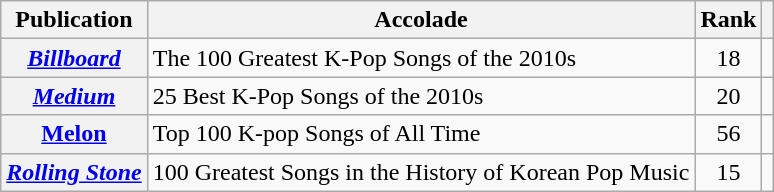<table class="sortable wikitable plainrowheaders">
<tr>
<th>Publication</th>
<th>Accolade</th>
<th>Rank</th>
<th class="unsortable"></th>
</tr>
<tr>
<th scope="row"><a href='#'><em>Billboard</em></a></th>
<td>The 100 Greatest K-Pop Songs of the 2010s</td>
<td align="center">18</td>
<td align="center"></td>
</tr>
<tr>
<th scope="row"><em><a href='#'>Medium</a></em></th>
<td>25 Best K-Pop Songs of the 2010s</td>
<td align="center">20</td>
<td align="center"></td>
</tr>
<tr>
<th scope="row"><a href='#'>Melon</a></th>
<td>Top 100 K-pop Songs of All Time</td>
<td align="center">56</td>
<td align="center"></td>
</tr>
<tr>
<th scope="row"><em><a href='#'>Rolling Stone</a></em></th>
<td>100 Greatest Songs in the History of Korean Pop Music</td>
<td align="center">15</td>
<td align="center"></td>
</tr>
</table>
